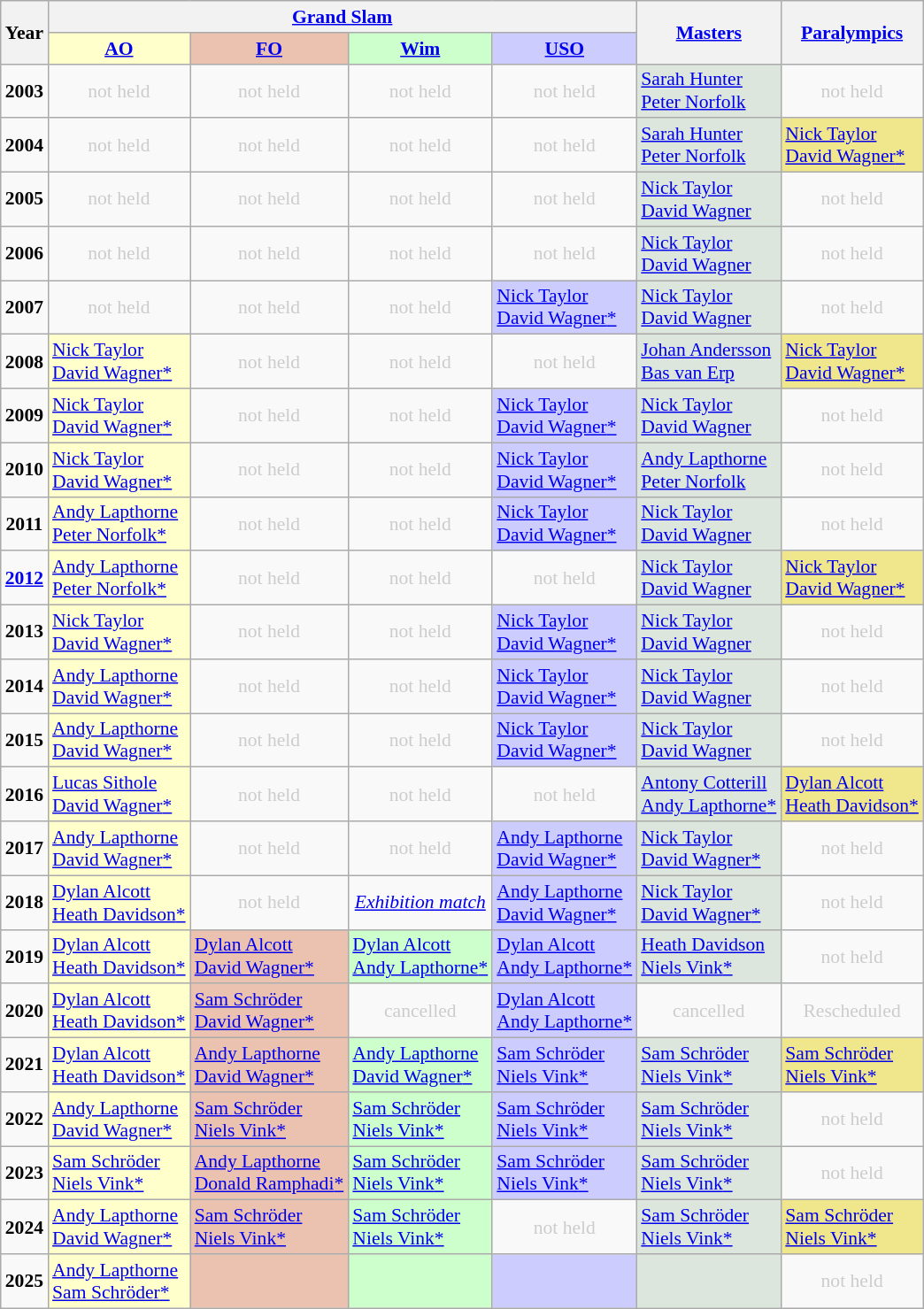<table class="wikitable" style="font-size: 90%">
<tr>
<th rowspan="2" align="center">Year</th>
<th colspan="4" align="center"><a href='#'>Grand Slam</a></th>
<th rowspan="2" align="center"><a href='#'>Masters</a></th>
<th rowspan="2" align="center"><a href='#'>Paralympics</a></th>
</tr>
<tr>
<th style="background:#FFFFCC;" align="center"><a href='#'>AO</a></th>
<th style="background:#EBC2AF;" align="center"><a href='#'>FO</a></th>
<th style="background:#CCFFCC;" align="center"><a href='#'>Wim</a></th>
<th style="background:#CCCCFF;" align="center"><a href='#'>USO</a></th>
</tr>
<tr>
<td align="center"><strong>2003</strong></td>
<td style="color:#CCCCCC;" align="center">not held</td>
<td style="color:#CCCCCC;" align="center">not held</td>
<td style="color:#CCCCCC;" align="center">not held</td>
<td style="color:#CCCCCC;" align="center">not held</td>
<td style="background:#DCE6DC;" align="left"> <a href='#'>Sarah Hunter</a> <br>  <a href='#'>Peter Norfolk</a></td>
<td style="color:#CCCCCC;" align="center">not held</td>
</tr>
<tr>
<td align="center"><strong>2004</strong></td>
<td style="color:#CCCCCC;" align="center">not held</td>
<td style="color:#CCCCCC;" align="center">not held</td>
<td style="color:#CCCCCC;" align="center">not held</td>
<td style="color:#CCCCCC;" align="center">not held</td>
<td style="background:#DCE6DC;" align="left"> <a href='#'>Sarah Hunter</a> <br>  <a href='#'>Peter Norfolk</a></td>
<td style="background:#F0E68C;" align="left"> <a href='#'>Nick Taylor</a> <br>  <a href='#'>David Wagner</a><a href='#'>*</a></td>
</tr>
<tr>
<td align="center"><strong>2005</strong></td>
<td style="color:#CCCCCC;" align="center">not held</td>
<td style="color:#CCCCCC;" align="center">not held</td>
<td style="color:#CCCCCC;" align="center">not held</td>
<td style="color:#CCCCCC;" align="center">not held</td>
<td style="background:#DCE6DC;" align="left"> <a href='#'>Nick Taylor</a> <br>  <a href='#'>David Wagner</a></td>
<td style="color:#CCCCCC;" align="center">not held</td>
</tr>
<tr>
<td align="center"><strong>2006</strong></td>
<td style="color:#CCCCCC;" align="center">not held</td>
<td style="color:#CCCCCC;" align="center">not held</td>
<td style="color:#CCCCCC;" align="center">not held</td>
<td style="color:#CCCCCC;" align="center">not held</td>
<td style="background:#DCE6DC;" align="left"> <a href='#'>Nick Taylor</a> <br>  <a href='#'>David Wagner</a></td>
<td style="color:#CCCCCC;" align="center">not held</td>
</tr>
<tr>
<td align="center"><strong>2007</strong></td>
<td style="color:#CCCCCC;" align="center">not held</td>
<td style="color:#CCCCCC;" align="center">not held</td>
<td style="color:#CCCCCC;" align="center">not held</td>
<td style="background:#CCCCFF;" align="left"> <a href='#'>Nick Taylor</a> <br>  <a href='#'>David Wagner</a><a href='#'>*</a></td>
<td style="background:#DCE6DC;" align="left"> <a href='#'>Nick Taylor</a> <br>  <a href='#'>David Wagner</a></td>
<td style="color:#CCCCCC;" align="center">not held</td>
</tr>
<tr>
<td align="center"><strong>2008</strong></td>
<td style="background:#FFFFCC;" align="left"> <a href='#'>Nick Taylor</a> <br>  <a href='#'>David Wagner</a><a href='#'>*</a></td>
<td style="color:#CCCCCC;" align="center">not held</td>
<td style="color:#CCCCCC;" align="center">not held</td>
<td style="color:#CCCCCC;" align="center">not held</td>
<td style="background:#DCE6DC;" align="left"> <a href='#'>Johan Andersson</a> <br>  <a href='#'>Bas van Erp</a></td>
<td style="background:#F0E68C;" align="left"> <a href='#'>Nick Taylor</a> <br>  <a href='#'>David Wagner</a><a href='#'>*</a></td>
</tr>
<tr>
<td align="center"><strong>2009</strong></td>
<td style="background:#FFFFCC;" align="left"> <a href='#'>Nick Taylor</a> <br>  <a href='#'>David Wagner</a><a href='#'>*</a></td>
<td style="color:#CCCCCC;" align="center">not held</td>
<td style="color:#CCCCCC;" align="center">not held</td>
<td style="background:#CCCCFF;" align="left"> <a href='#'>Nick Taylor</a> <br>  <a href='#'>David Wagner</a><a href='#'>*</a></td>
<td style="background:#DCE6DC;" align="left"> <a href='#'>Nick Taylor</a> <br>  <a href='#'>David Wagner</a></td>
<td style="color:#CCCCCC;" align="center">not held</td>
</tr>
<tr>
<td align="center"><strong>2010</strong></td>
<td style="background:#FFFFCC;" align="left"> <a href='#'>Nick Taylor</a> <br>  <a href='#'>David Wagner</a><a href='#'>*</a></td>
<td style="color:#CCCCCC;" align="center">not held</td>
<td style="color:#CCCCCC;" align="center">not held</td>
<td style="background:#CCCCFF;" align="left"> <a href='#'>Nick Taylor</a> <br>  <a href='#'>David Wagner</a><a href='#'>*</a></td>
<td style="background:#DCE6DC;" align="left"> <a href='#'>Andy Lapthorne</a> <br>  <a href='#'>Peter Norfolk</a></td>
<td style="color:#CCCCCC;" align="center">not held</td>
</tr>
<tr>
<td align="center"><strong>2011</strong></td>
<td style="background:#FFFFCC;" align="left"> <a href='#'>Andy Lapthorne</a> <br>  <a href='#'>Peter Norfolk</a><a href='#'>*</a></td>
<td style="color:#CCCCCC;" align="center">not held</td>
<td style="color:#CCCCCC;" align="center">not held</td>
<td style="background:#CCCCFF;" align="left"> <a href='#'>Nick Taylor</a> <br>  <a href='#'>David Wagner</a><a href='#'>*</a></td>
<td style="background:#DCE6DC;" align="left"> <a href='#'>Nick Taylor</a> <br>  <a href='#'>David Wagner</a></td>
<td style="color:#CCCCCC;" align="center">not held</td>
</tr>
<tr>
<td align="center"><strong><a href='#'>2012</a></strong></td>
<td style="background:#FFFFCC;" align="left"> <a href='#'>Andy Lapthorne</a> <br>  <a href='#'>Peter Norfolk</a><a href='#'>*</a></td>
<td style="color:#CCCCCC;" align="center">not held</td>
<td style="color:#CCCCCC;" align="center">not held</td>
<td style="color:#CCCCCC;" align="center">not held</td>
<td style="background:#DCE6DC;" align="left"> <a href='#'>Nick Taylor</a> <br>  <a href='#'>David Wagner</a></td>
<td style="background:#F0E68C;" align="left"> <a href='#'>Nick Taylor</a> <br>  <a href='#'>David Wagner</a><a href='#'>*</a></td>
</tr>
<tr>
<td align="center"><strong>2013</strong></td>
<td style="background:#FFFFCC;" align="left"> <a href='#'>Nick Taylor</a> <br>  <a href='#'>David Wagner</a><a href='#'>*</a></td>
<td style="color:#CCCCCC;" align="center">not held</td>
<td style="color:#CCCCCC;" align="center">not held</td>
<td style="background:#CCCCFF;" align="left"> <a href='#'>Nick Taylor</a> <br>  <a href='#'>David Wagner</a><a href='#'>*</a></td>
<td style="background:#DCE6DC;" align="left"> <a href='#'>Nick Taylor</a> <br>  <a href='#'>David Wagner</a></td>
<td style="color:#CCCCCC;" align="center">not held</td>
</tr>
<tr>
<td align="center"><strong>2014</strong></td>
<td style="background:#FFFFCC;" align="left"> <a href='#'>Andy Lapthorne</a> <br>  <a href='#'>David Wagner</a><a href='#'>*</a></td>
<td style="color:#CCCCCC;" align="center">not held</td>
<td style="color:#CCCCCC;" align="center">not held</td>
<td style="background:#CCCCFF;" align="left"> <a href='#'>Nick Taylor</a> <br>  <a href='#'>David Wagner</a><a href='#'>*</a></td>
<td style="background:#DCE6DC;" align="left"> <a href='#'>Nick Taylor</a> <br>  <a href='#'>David Wagner</a></td>
<td style="color:#CCCCCC;" align="center">not held</td>
</tr>
<tr>
<td align="center"><strong>2015</strong></td>
<td style="background:#FFFFCC;" align="left"> <a href='#'>Andy Lapthorne</a> <br>  <a href='#'>David Wagner</a><a href='#'>*</a></td>
<td style="color:#CCCCCC;" align="center">not held</td>
<td style="color:#CCCCCC;" align="center">not held</td>
<td style="background:#CCCCFF;" align="left"> <a href='#'>Nick Taylor</a> <br>  <a href='#'>David Wagner</a><a href='#'>*</a></td>
<td style="background:#DCE6DC;" align="left"> <a href='#'>Nick Taylor</a> <br>  <a href='#'>David Wagner</a></td>
<td style="color:#CCCCCC;" align="center">not held</td>
</tr>
<tr>
<td align="center"><strong>2016</strong></td>
<td style="background:#FFFFCC;" align="left"> <a href='#'>Lucas Sithole</a> <br>  <a href='#'>David Wagner</a><a href='#'>*</a></td>
<td style="color:#CCCCCC;" align="center">not held</td>
<td style="color:#CCCCCC;" align="center">not held</td>
<td style="color:#CCCCCC;" align="center">not held</td>
<td style="background:#DCE6DC;" align="left"> <a href='#'>Antony Cotterill</a> <br>  <a href='#'>Andy Lapthorne</a><a href='#'>*</a></td>
<td style="background:#F0E68C;" align="left"> <a href='#'>Dylan Alcott</a> <br>  <a href='#'>Heath Davidson</a><a href='#'>*</a></td>
</tr>
<tr>
<td align="center"><strong>2017</strong></td>
<td style="background:#FFFFCC;" align="left"> <a href='#'>Andy Lapthorne</a> <br>  <a href='#'>David Wagner</a><a href='#'>*</a></td>
<td style="color:#CCCCCC;" align="center">not held</td>
<td style="color:#CCCCCC;" align="center">not held</td>
<td style="background:#CCCCFF;" align="left"> <a href='#'>Andy Lapthorne</a> <br>  <a href='#'>David Wagner</a><a href='#'>*</a></td>
<td style="background:#DCE6DC;" align="left"> <a href='#'>Nick Taylor</a> <br>  <a href='#'>David Wagner</a><a href='#'>*</a></td>
<td style="color:#CCCCCC;" align="center">not held</td>
</tr>
<tr>
<td align="center"><strong>2018</strong></td>
<td style="background:#FFFFCC;" align="left"> <a href='#'>Dylan Alcott</a> <br>  <a href='#'>Heath Davidson</a><a href='#'>*</a></td>
<td style="color:#CCCCCC;" align="center">not held</td>
<td style="color:#CCCCCC;" align="center"><em><a href='#'>Exhibition match</a></em></td>
<td style="background:#CCCCFF;" align="left"> <a href='#'>Andy Lapthorne</a> <br>  <a href='#'>David Wagner</a><a href='#'>*</a></td>
<td style="background:#DCE6DC;" align="left"> <a href='#'>Nick Taylor</a> <br>  <a href='#'>David Wagner</a><a href='#'>*</a></td>
<td style="color:#CCCCCC;" align="center">not held</td>
</tr>
<tr>
<td align="center"><strong>2019</strong></td>
<td style="background:#FFFFCC;" align="left"> <a href='#'>Dylan Alcott</a> <br>  <a href='#'>Heath Davidson</a><a href='#'>*</a></td>
<td style="background:#EBC2AF;" align="left"> <a href='#'>Dylan Alcott</a> <br>  <a href='#'>David Wagner</a><a href='#'>*</a></td>
<td style="background:#CCFFCC;" align="left"> <a href='#'>Dylan Alcott</a> <br>  <a href='#'>Andy Lapthorne</a><a href='#'>*</a></td>
<td style="background:#CCCCFF;" align="left"> <a href='#'>Dylan Alcott</a> <br>  <a href='#'>Andy Lapthorne</a><a href='#'>*</a></td>
<td style="background:#DCE6DC;" align="left"> <a href='#'>Heath Davidson</a> <br>  <a href='#'>Niels Vink</a><a href='#'>*</a></td>
<td style="color:#CCCCCC;" align="center">not held</td>
</tr>
<tr>
<td align="center"><strong>2020</strong></td>
<td style="background:#FFFFCC;" align="left"> <a href='#'>Dylan Alcott</a> <br>  <a href='#'>Heath Davidson</a><a href='#'>*</a></td>
<td style="background:#EBC2AF;" align="left"> <a href='#'>Sam Schröder</a> <br>  <a href='#'>David Wagner</a><a href='#'>*</a></td>
<td style="color:#CCCCCC;" align="center">cancelled</td>
<td style="background:#CCCCFF;" align="left"> <a href='#'>Dylan Alcott</a> <br>  <a href='#'>Andy Lapthorne</a><a href='#'>*</a></td>
<td style="color:#CCCCCC;" align="center">cancelled</td>
<td style="color:#CCCCCC;" align="center">Rescheduled</td>
</tr>
<tr>
<td align="center"><strong>2021</strong></td>
<td style="background:#FFFFCC;" align="left"> <a href='#'>Dylan Alcott</a> <br>  <a href='#'>Heath Davidson</a><a href='#'>*</a></td>
<td style="background:#EBC2AF;" align="left"> <a href='#'>Andy Lapthorne</a> <br>  <a href='#'>David Wagner</a><a href='#'>*</a></td>
<td style="background:#CCFFCC;" align="left"> <a href='#'>Andy Lapthorne</a> <br>  <a href='#'>David Wagner</a><a href='#'>*</a></td>
<td style="background:#CCCCFF;" align="left"> <a href='#'>Sam Schröder</a> <br>  <a href='#'>Niels Vink</a><a href='#'>*</a></td>
<td style="background:#DCE6DC;" align="left"> <a href='#'>Sam Schröder</a> <br>  <a href='#'>Niels Vink</a><a href='#'>*</a></td>
<td style="background:#F0E68C;" align="left"> <a href='#'>Sam Schröder</a> <br>  <a href='#'>Niels Vink</a><a href='#'>*</a></td>
</tr>
<tr>
<td align="center"><strong>2022</strong></td>
<td style="background:#FFFFCC;" align="left"> <a href='#'>Andy Lapthorne</a> <br>  <a href='#'>David Wagner</a><a href='#'>*</a></td>
<td style="background:#EBC2AF;" align="left"> <a href='#'>Sam Schröder</a> <br>  <a href='#'>Niels Vink</a><a href='#'>*</a></td>
<td style="background:#CCFFCC;" align="left"> <a href='#'>Sam Schröder</a> <br>  <a href='#'>Niels Vink</a><a href='#'>*</a></td>
<td style="background:#CCCCFF;" align="left"> <a href='#'>Sam Schröder</a> <br>  <a href='#'>Niels Vink</a><a href='#'>*</a></td>
<td style="background:#DCE6DC;" align="left"> <a href='#'>Sam Schröder</a> <br>  <a href='#'>Niels Vink</a><a href='#'>*</a></td>
<td style="color:#CCCCCC;" align="center">not held</td>
</tr>
<tr>
<td align="center"><strong>2023</strong></td>
<td style="background:#FFFFCC;" align="left"> <a href='#'>Sam Schröder</a> <br>  <a href='#'>Niels Vink</a><a href='#'>*</a></td>
<td style="background:#EBC2AF;" align="left"> <a href='#'>Andy Lapthorne</a> <br>  <a href='#'>Donald Ramphadi</a><a href='#'>*</a></td>
<td style="background:#CCFFCC;" align="left"> <a href='#'>Sam Schröder</a> <br>  <a href='#'>Niels Vink</a><a href='#'>*</a></td>
<td style="background:#CCCCFF;" align="left"> <a href='#'>Sam Schröder</a> <br>  <a href='#'>Niels Vink</a><a href='#'>*</a></td>
<td style="background:#DCE6DC;" align="left"> <a href='#'>Sam Schröder</a> <br>  <a href='#'>Niels Vink</a><a href='#'>*</a></td>
<td style="color:#CCCCCC;" align="center">not held</td>
</tr>
<tr>
<td align="center"><strong>2024</strong></td>
<td style="background:#FFFFCC;" align="left"> <a href='#'>Andy Lapthorne</a> <br>  <a href='#'>David Wagner</a><a href='#'>*</a></td>
<td style="background:#EBC2AF;" align="left"> <a href='#'>Sam Schröder</a> <br>  <a href='#'>Niels Vink</a><a href='#'>*</a></td>
<td style="background:#CCFFCC;" align="left"> <a href='#'>Sam Schröder</a> <br>  <a href='#'>Niels Vink</a><a href='#'>*</a></td>
<td style="color:#CCCCCC;" align="center">not held</td>
<td style="background:#DCE6DC;" align="left"> <a href='#'>Sam Schröder</a> <br>  <a href='#'>Niels Vink</a><a href='#'>*</a></td>
<td style="background:#F0E68C;" align="left"> <a href='#'>Sam Schröder</a> <br>  <a href='#'>Niels Vink</a><a href='#'>*</a></td>
</tr>
<tr>
<td align="center"><strong>2025</strong></td>
<td style="background:#FFFFCC;" align="left"> <a href='#'>Andy Lapthorne</a> <br>  <a href='#'>Sam Schröder</a><a href='#'>*</a></td>
<td style="background:#EBC2AF;" align="left"></td>
<td style="background:#CCFFCC;" align="left"></td>
<td style="background:#CCCCFF;" align="left"></td>
<td style="background:#DCE6DC;" align="left"></td>
<td style="color:#CCCCCC;" align="center">not held</td>
</tr>
</table>
